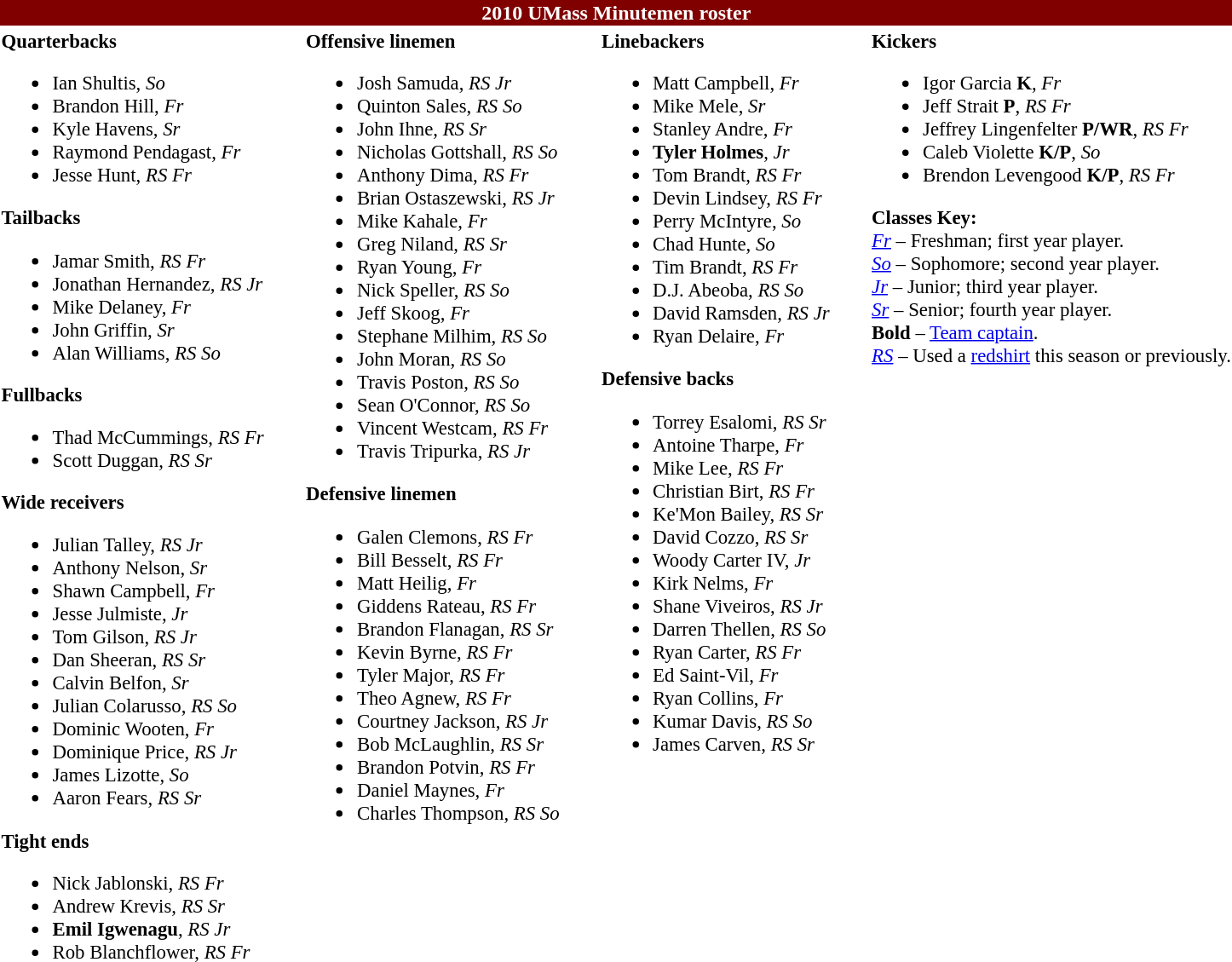<table class="toccolours" style="text-align: left;">
<tr>
<th colspan="7" style="background-color: maroon; color:#FFFFFF; text-align:center">2010 UMass Minutemen roster</th>
</tr>
<tr>
<td style="font-size: 95%;" valign="top"><strong>Quarterbacks</strong><br><ul><li> Ian Shultis, <em>So</em></li><li> Brandon Hill, <em>Fr</em></li><li> Kyle Havens, <em>Sr</em></li><li> Raymond Pendagast, <em>Fr</em></li><li> Jesse Hunt, <em>RS Fr</em></li></ul><strong>Tailbacks</strong><ul><li> Jamar Smith, <em>RS Fr</em></li><li> Jonathan Hernandez, <em>RS Jr</em></li><li> Mike Delaney, <em>Fr</em></li><li> John Griffin, <em>Sr</em></li><li> Alan Williams, <em>RS So</em></li></ul><strong>Fullbacks</strong><ul><li> Thad McCummings, <em>RS Fr</em></li><li> Scott Duggan, <em>RS Sr</em></li></ul><strong>Wide receivers</strong><ul><li> Julian Talley, <em>RS Jr</em></li><li> Anthony Nelson, <em>Sr</em></li><li> Shawn Campbell, <em>Fr</em></li><li> Jesse Julmiste, <em>Jr</em></li><li> Tom Gilson, <em>RS Jr</em></li><li> Dan Sheeran, <em>RS Sr</em></li><li> Calvin Belfon, <em>Sr</em></li><li> Julian Colarusso, <em>RS So</em></li><li> Dominic Wooten, <em>Fr</em></li><li> Dominique Price, <em>RS Jr</em></li><li> James Lizotte, <em>So</em></li><li> Aaron Fears, <em>RS Sr</em></li></ul><strong>Tight ends</strong><ul><li> Nick Jablonski, <em>RS Fr</em></li><li> Andrew Krevis, <em>RS Sr</em></li><li> <strong>Emil Igwenagu</strong>, <em>RS Jr</em></li><li> Rob Blanchflower, <em>RS Fr</em></li></ul></td>
<td style="width: 25px;"></td>
<td style="font-size: 95%;" valign="top"><strong>Offensive linemen</strong><br><ul><li> Josh Samuda, <em>RS Jr</em></li><li> Quinton Sales, <em>RS So</em></li><li> John Ihne, <em>RS Sr</em></li><li> Nicholas Gottshall, <em>RS So</em></li><li> Anthony Dima, <em>RS Fr</em></li><li> Brian Ostaszewski, <em>RS Jr</em></li><li> Mike Kahale, <em>Fr</em></li><li> Greg Niland, <em>RS Sr</em></li><li> Ryan Young, <em>Fr</em></li><li> Nick Speller, <em>RS So</em></li><li> Jeff Skoog,  <em>Fr</em></li><li> Stephane Milhim, <em>RS So</em></li><li> John Moran, <em>RS So</em></li><li> Travis Poston, <em>RS So</em></li><li> Sean O'Connor, <em>RS So</em></li><li> Vincent Westcam, <em>RS Fr</em></li><li> Travis Tripurka, <em>RS Jr</em></li></ul><strong>Defensive linemen</strong><ul><li> Galen Clemons, <em>RS Fr</em></li><li> Bill Besselt, <em>RS Fr</em></li><li> Matt Heilig, <em>Fr</em></li><li> Giddens Rateau,  <em>RS Fr</em></li><li> Brandon Flanagan, <em>RS Sr</em></li><li> Kevin Byrne, <em>RS Fr</em></li><li> Tyler Major, <em>RS Fr</em></li><li> Theo Agnew, <em>RS Fr</em></li><li> Courtney Jackson, <em>RS Jr</em></li><li> Bob McLaughlin,  <em>RS Sr</em></li><li> Brandon Potvin, <em>RS Fr</em></li><li> Daniel Maynes, <em>Fr</em></li><li> Charles Thompson, <em>RS So</em></li></ul></td>
<td style="width: 25px;"></td>
<td style="font-size: 95%;" valign="top"><strong>Linebackers</strong><br><ul><li> Matt Campbell, <em>Fr</em></li><li> Mike Mele, <em>Sr</em></li><li> Stanley Andre, <em>Fr</em></li><li> <strong>Tyler Holmes</strong>, <em>Jr</em></li><li> Tom Brandt, <em>RS Fr</em></li><li> Devin Lindsey, <em>RS Fr</em></li><li> Perry McIntyre,  <em>So</em></li><li> Chad Hunte, <em>So</em></li><li> Tim Brandt, <em>RS Fr</em></li><li> D.J. Abeoba, <em>RS So</em></li><li> David Ramsden, <em>RS Jr</em></li><li> Ryan Delaire, <em>Fr</em></li></ul><strong>Defensive backs</strong><ul><li> Torrey Esalomi, <em>RS Sr</em></li><li> Antoine Tharpe, <em>Fr</em></li><li> Mike Lee, <em>RS Fr</em></li><li> Christian Birt, <em>RS Fr</em></li><li> Ke'Mon Bailey, <em>RS Sr</em></li><li> David Cozzo,  <em>RS Sr</em></li><li> Woody Carter IV,  <em>Jr</em></li><li> Kirk Nelms, <em>Fr</em></li><li> Shane Viveiros, <em>RS Jr</em></li><li> Darren Thellen, <em>RS So</em></li><li> Ryan Carter, <em>RS Fr</em></li><li> Ed Saint-Vil, <em>Fr</em></li><li> Ryan Collins, <em>Fr</em></li><li> Kumar Davis, <em>RS So</em></li><li> James Carven,  <em>RS Sr</em></li></ul></td>
<td style="width: 25px;"></td>
<td style="font-size: 95%;" valign="top"><strong>Kickers</strong><br><ul><li> Igor Garcia <strong>K</strong>,  <em>Fr</em></li><li> Jeff Strait <strong>P</strong>, <em>RS Fr</em></li><li> Jeffrey Lingenfelter <strong>P/WR</strong>, <em>RS Fr</em></li><li> Caleb Violette <strong>K/P</strong>, <em>So</em></li><li> Brendon Levengood <strong>K/P</strong>, <em>RS Fr</em></li></ul><strong>Classes Key:</strong><br>
<a href='#'><em>Fr</em></a> – Freshman; first year player.<br>
<a href='#'><em>So</em></a> – Sophomore; second year player.<br>
<a href='#'><em>Jr</em></a> – Junior; third year player.<br>
<a href='#'><em>Sr</em></a> – Senior; fourth year player.<br>
<strong>Bold</strong> – <a href='#'>Team captain</a>.<br>
<a href='#'><em>RS</em></a> – Used a <a href='#'>redshirt</a> this season or previously.<br><span></span></td>
</tr>
</table>
